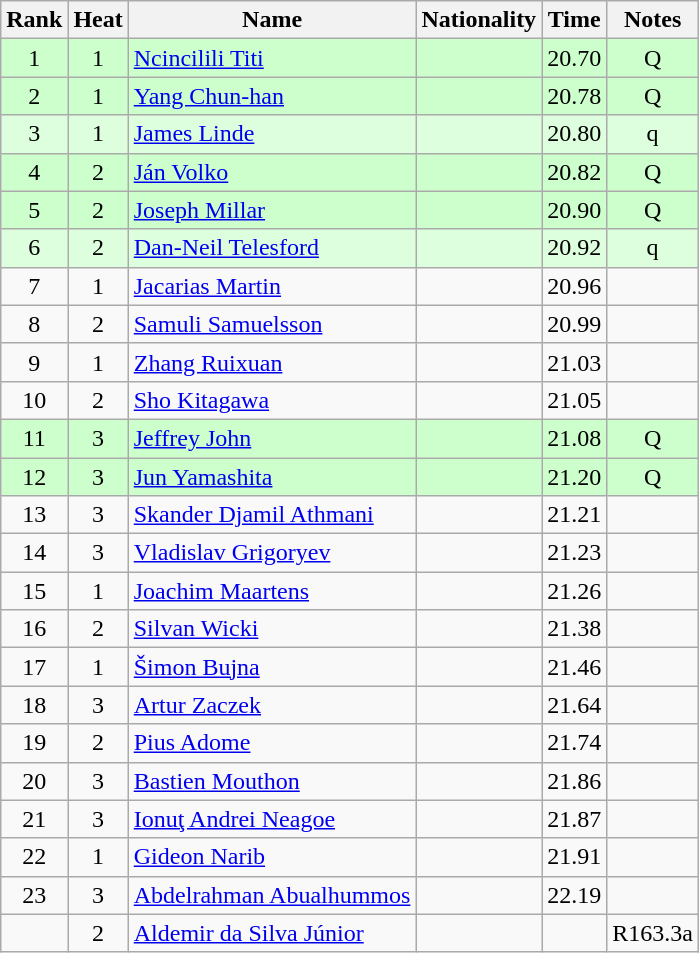<table class="wikitable sortable" style="text-align:center">
<tr>
<th>Rank</th>
<th>Heat</th>
<th>Name</th>
<th>Nationality</th>
<th>Time</th>
<th>Notes</th>
</tr>
<tr bgcolor=ccffcc>
<td>1</td>
<td>1</td>
<td align=left><a href='#'>Ncincilili Titi</a></td>
<td align=left></td>
<td>20.70</td>
<td>Q</td>
</tr>
<tr bgcolor=ccffcc>
<td>2</td>
<td>1</td>
<td align=left><a href='#'>Yang Chun-han</a></td>
<td align=left></td>
<td>20.78</td>
<td>Q</td>
</tr>
<tr bgcolor=ddffdd>
<td>3</td>
<td>1</td>
<td align=left><a href='#'>James Linde</a></td>
<td align=left></td>
<td>20.80</td>
<td>q</td>
</tr>
<tr bgcolor=ccffcc>
<td>4</td>
<td>2</td>
<td align=left><a href='#'>Ján Volko</a></td>
<td align=left></td>
<td>20.82</td>
<td>Q</td>
</tr>
<tr bgcolor=ccffcc>
<td>5</td>
<td>2</td>
<td align=left><a href='#'>Joseph Millar</a></td>
<td align=left></td>
<td>20.90</td>
<td>Q</td>
</tr>
<tr bgcolor=ddffdd>
<td>6</td>
<td>2</td>
<td align=left><a href='#'>Dan-Neil Telesford</a></td>
<td align=left></td>
<td>20.92</td>
<td>q</td>
</tr>
<tr>
<td>7</td>
<td>1</td>
<td align=left><a href='#'>Jacarias Martin</a></td>
<td align=left></td>
<td>20.96</td>
<td></td>
</tr>
<tr>
<td>8</td>
<td>2</td>
<td align=left><a href='#'>Samuli Samuelsson</a></td>
<td align=left></td>
<td>20.99</td>
<td></td>
</tr>
<tr>
<td>9</td>
<td>1</td>
<td align=left><a href='#'>Zhang Ruixuan</a></td>
<td align=left></td>
<td>21.03</td>
<td></td>
</tr>
<tr>
<td>10</td>
<td>2</td>
<td align=left><a href='#'>Sho Kitagawa</a></td>
<td align=left></td>
<td>21.05</td>
<td></td>
</tr>
<tr bgcolor=ccffcc>
<td>11</td>
<td>3</td>
<td align=left><a href='#'>Jeffrey John</a></td>
<td align=left></td>
<td>21.08</td>
<td>Q</td>
</tr>
<tr bgcolor=ccffcc>
<td>12</td>
<td>3</td>
<td align=left><a href='#'>Jun Yamashita</a></td>
<td align=left></td>
<td>21.20</td>
<td>Q</td>
</tr>
<tr>
<td>13</td>
<td>3</td>
<td align=left><a href='#'>Skander Djamil Athmani</a></td>
<td align=left></td>
<td>21.21</td>
<td></td>
</tr>
<tr>
<td>14</td>
<td>3</td>
<td align=left><a href='#'>Vladislav Grigoryev</a></td>
<td align=left></td>
<td>21.23</td>
<td></td>
</tr>
<tr>
<td>15</td>
<td>1</td>
<td align=left><a href='#'>Joachim Maartens</a></td>
<td align=left></td>
<td>21.26</td>
<td></td>
</tr>
<tr>
<td>16</td>
<td>2</td>
<td align=left><a href='#'>Silvan Wicki</a></td>
<td align=left></td>
<td>21.38</td>
<td></td>
</tr>
<tr>
<td>17</td>
<td>1</td>
<td align=left><a href='#'>Šimon Bujna</a></td>
<td align=left></td>
<td>21.46</td>
<td></td>
</tr>
<tr>
<td>18</td>
<td>3</td>
<td align=left><a href='#'>Artur Zaczek</a></td>
<td align=left></td>
<td>21.64</td>
<td></td>
</tr>
<tr>
<td>19</td>
<td>2</td>
<td align=left><a href='#'>Pius Adome</a></td>
<td align=left></td>
<td>21.74</td>
<td></td>
</tr>
<tr>
<td>20</td>
<td>3</td>
<td align=left><a href='#'>Bastien Mouthon</a></td>
<td align=left></td>
<td>21.86</td>
<td></td>
</tr>
<tr>
<td>21</td>
<td>3</td>
<td align=left><a href='#'>Ionuţ Andrei Neagoe</a></td>
<td align=left></td>
<td>21.87</td>
<td></td>
</tr>
<tr>
<td>22</td>
<td>1</td>
<td align=left><a href='#'>Gideon Narib</a></td>
<td align=left></td>
<td>21.91</td>
<td></td>
</tr>
<tr>
<td>23</td>
<td>3</td>
<td align=left><a href='#'>Abdelrahman Abualhummos</a></td>
<td align=left></td>
<td>22.19</td>
<td></td>
</tr>
<tr>
<td></td>
<td>2</td>
<td align=left><a href='#'>Aldemir da Silva Júnior</a></td>
<td align=left></td>
<td></td>
<td>R163.3a</td>
</tr>
</table>
